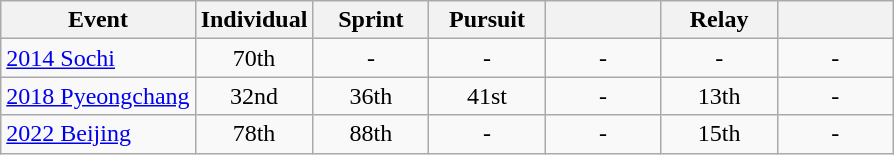<table class="wikitable" style="text-align: center;">
<tr ">
<th>Event</th>
<th style="width:70px;">Individual</th>
<th style="width:70px;">Sprint</th>
<th style="width:70px;">Pursuit</th>
<th style="width:70px;"></th>
<th style="width:70px;">Relay</th>
<th style="width:70px;"></th>
</tr>
<tr>
<td align="left"> <a href='#'>2014 Sochi</a></td>
<td>70th</td>
<td>-</td>
<td>-</td>
<td>-</td>
<td>-</td>
<td>-</td>
</tr>
<tr>
<td align="left"> <a href='#'>2018 Pyeongchang</a></td>
<td>32nd</td>
<td>36th</td>
<td>41st</td>
<td>-</td>
<td>13th</td>
<td>-</td>
</tr>
<tr>
<td align="left"> <a href='#'>2022 Beijing</a></td>
<td>78th</td>
<td>88th</td>
<td>-</td>
<td>-</td>
<td>15th</td>
<td>-</td>
</tr>
</table>
